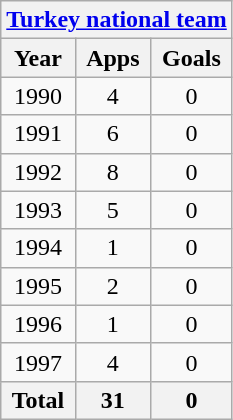<table class="wikitable" style="text-align:center">
<tr>
<th colspan=3><a href='#'>Turkey national team</a></th>
</tr>
<tr>
<th>Year</th>
<th>Apps</th>
<th>Goals</th>
</tr>
<tr>
<td>1990</td>
<td>4</td>
<td>0</td>
</tr>
<tr>
<td>1991</td>
<td>6</td>
<td>0</td>
</tr>
<tr>
<td>1992</td>
<td>8</td>
<td>0</td>
</tr>
<tr>
<td>1993</td>
<td>5</td>
<td>0</td>
</tr>
<tr>
<td>1994</td>
<td>1</td>
<td>0</td>
</tr>
<tr>
<td>1995</td>
<td>2</td>
<td>0</td>
</tr>
<tr>
<td>1996</td>
<td>1</td>
<td>0</td>
</tr>
<tr>
<td>1997</td>
<td>4</td>
<td>0</td>
</tr>
<tr>
<th>Total</th>
<th>31</th>
<th>0</th>
</tr>
</table>
